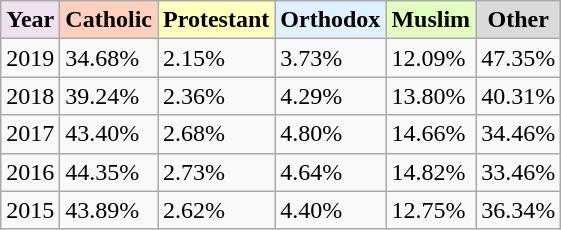<table class="wikitable sortable">
<tr>
<th style="background:#F0E0F0;">Year</th>
<th style="background:#FFD0C0;">Catholic</th>
<th style="background:#FFFFC0;">Protestant</th>
<th style="background:#E0F0FF;">Orthodox</th>
<th style="background:#E0FFC0;">Muslim</th>
<th style="background:#dbd9d9;">Other</th>
</tr>
<tr>
<td>2019</td>
<td>34.68%</td>
<td>2.15%</td>
<td>3.73%</td>
<td>12.09%</td>
<td>47.35%</td>
</tr>
<tr>
<td>2018</td>
<td>39.24%</td>
<td>2.36%</td>
<td>4.29%</td>
<td>13.80%</td>
<td>40.31%</td>
</tr>
<tr>
<td>2017</td>
<td>43.40%</td>
<td>2.68%</td>
<td>4.80%</td>
<td>14.66%</td>
<td>34.46%</td>
</tr>
<tr>
<td>2016</td>
<td>44.35%</td>
<td>2.73%</td>
<td>4.64%</td>
<td>14.82%</td>
<td>33.46%</td>
</tr>
<tr>
<td>2015</td>
<td>43.89%</td>
<td>2.62%</td>
<td>4.40%</td>
<td>12.75%</td>
<td>36.34%</td>
</tr>
</table>
